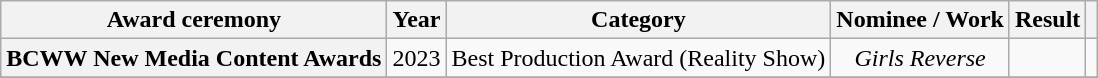<table class="wikitable plainrowheaders sortable">
<tr>
<th scope="col">Award ceremony</th>
<th scope="col">Year</th>
<th scope="col">Category</th>
<th scope="col">Nominee / Work</th>
<th scope="col">Result</th>
<th scope="col" class="unsortable"></th>
</tr>
<tr>
<th scope="row">BCWW New Media Content Awards</th>
<td style="text-align:center">2023</td>
<td style="text-align:center">Best Production Award (Reality Show)</td>
<td style="text-align:center"><em>Girls Reverse</em></td>
<td></td>
<td style="text-align:center"></td>
</tr>
<tr>
</tr>
</table>
